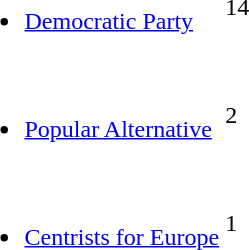<table>
<tr>
<td><br><ul><li><a href='#'>Democratic Party</a></li></ul></td>
<td><div>14</div></td>
</tr>
<tr>
<td><br><ul><li><a href='#'>Popular Alternative</a></li></ul></td>
<td><div>2</div></td>
</tr>
<tr>
<td><br><ul><li><a href='#'>Centrists for Europe</a></li></ul></td>
<td><div>1</div></td>
</tr>
</table>
